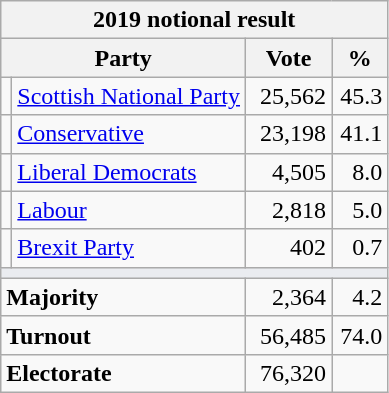<table class="wikitable">
<tr>
<th colspan="4">2019 notional result  </th>
</tr>
<tr>
<th bgcolor="#DDDDFF" width="130px" colspan="2">Party</th>
<th bgcolor="#DDDDFF" width="50px">Vote</th>
<th bgcolor="#DDDDFF" width="30px">%</th>
</tr>
<tr>
<td></td>
<td><a href='#'>Scottish National Party</a></td>
<td align=right>25,562</td>
<td align=right>45.3</td>
</tr>
<tr>
<td></td>
<td><a href='#'>Conservative</a></td>
<td align=right>23,198</td>
<td align=right>41.1</td>
</tr>
<tr>
<td></td>
<td><a href='#'>Liberal Democrats</a></td>
<td align="right">4,505</td>
<td align="right">8.0</td>
</tr>
<tr>
<td></td>
<td><a href='#'>Labour</a></td>
<td align=right>2,818</td>
<td align=right>5.0</td>
</tr>
<tr>
<td></td>
<td><a href='#'> Brexit Party</a></td>
<td align=right>402</td>
<td align=right>0.7</td>
</tr>
<tr>
<td colspan="4" bgcolor="#EAECF0"></td>
</tr>
<tr>
<td colspan="2"><strong>Majority</strong></td>
<td align="right">2,364</td>
<td align="right">4.2</td>
</tr>
<tr>
<td colspan="2"><strong>Turnout</strong></td>
<td align="right">56,485</td>
<td align="right">74.0</td>
</tr>
<tr>
<td colspan="2"><strong>Electorate</strong></td>
<td align=right>76,320</td>
</tr>
</table>
